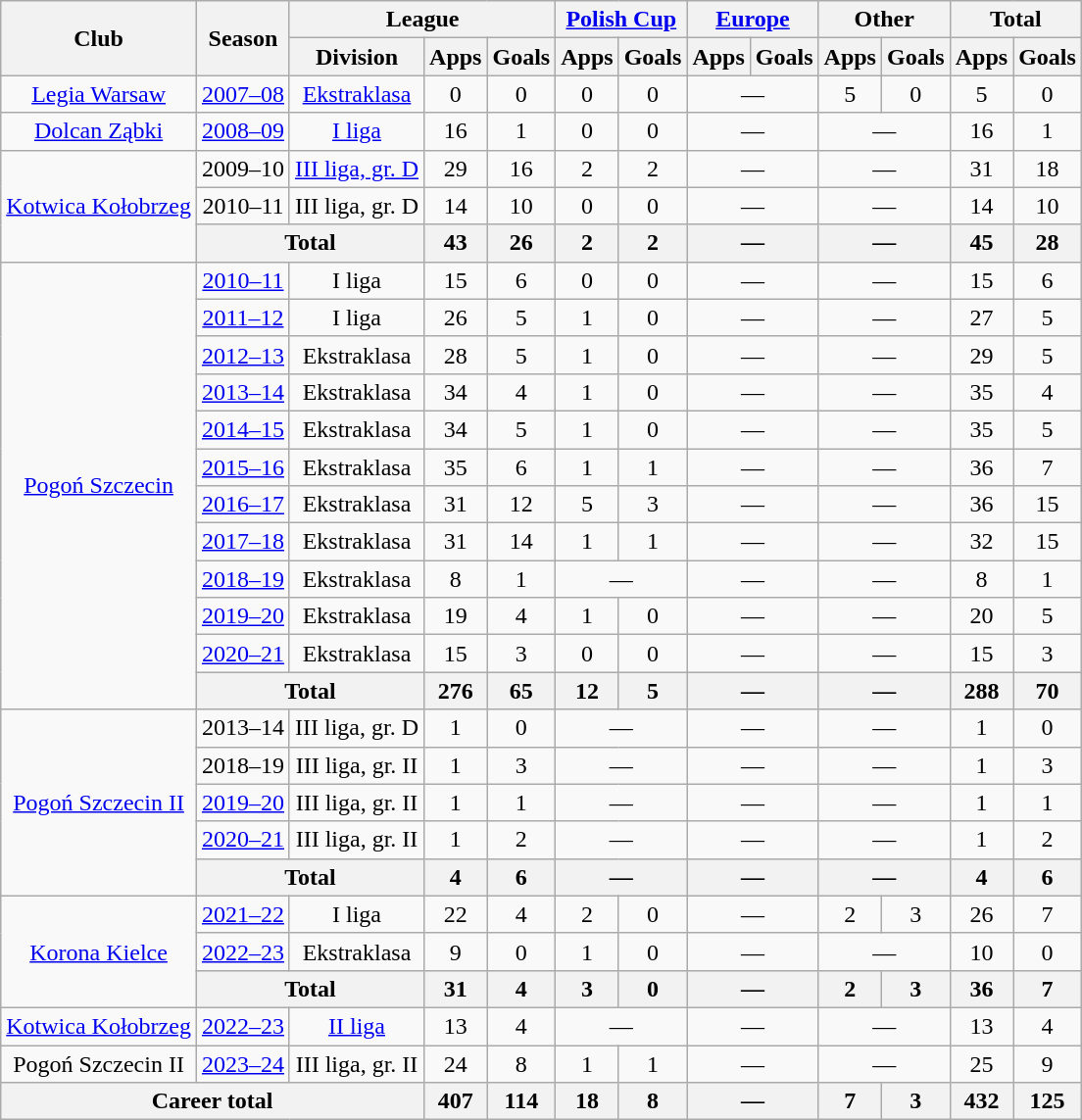<table class="wikitable" style="text-align: center;">
<tr>
<th rowspan="2">Club</th>
<th rowspan="2">Season</th>
<th colspan="3">League</th>
<th colspan="2"><a href='#'>Polish Cup</a></th>
<th colspan="2"><a href='#'>Europe</a></th>
<th colspan="2">Other</th>
<th colspan="2">Total</th>
</tr>
<tr>
<th>Division</th>
<th>Apps</th>
<th>Goals</th>
<th>Apps</th>
<th>Goals</th>
<th>Apps</th>
<th>Goals</th>
<th>Apps</th>
<th>Goals</th>
<th>Apps</th>
<th>Goals</th>
</tr>
<tr>
<td rowspan="1"><a href='#'>Legia Warsaw</a></td>
<td><a href='#'>2007–08</a></td>
<td rowspan="1"><a href='#'>Ekstraklasa</a></td>
<td>0</td>
<td>0</td>
<td>0</td>
<td>0</td>
<td colspan="2">—</td>
<td>5</td>
<td>0</td>
<td>5</td>
<td>0</td>
</tr>
<tr>
<td rowspan="1"><a href='#'>Dolcan Ząbki</a></td>
<td><a href='#'>2008–09</a></td>
<td rowspan="1"><a href='#'>I liga</a></td>
<td>16</td>
<td>1</td>
<td>0</td>
<td>0</td>
<td colspan="2">—</td>
<td colspan="2">—</td>
<td>16</td>
<td>1</td>
</tr>
<tr>
<td rowspan="3"><a href='#'>Kotwica Kołobrzeg</a></td>
<td>2009–10</td>
<td><a href='#'>III liga, gr. D</a></td>
<td>29</td>
<td>16</td>
<td>2</td>
<td>2</td>
<td colspan="2">—</td>
<td colspan="2">—</td>
<td>31</td>
<td>18</td>
</tr>
<tr>
<td>2010–11</td>
<td>III liga, gr. D</td>
<td>14</td>
<td>10</td>
<td>0</td>
<td>0</td>
<td colspan="2">—</td>
<td colspan="2">—</td>
<td>14</td>
<td>10</td>
</tr>
<tr>
<th colspan="2">Total</th>
<th>43</th>
<th>26</th>
<th>2</th>
<th>2</th>
<th colspan="2">—</th>
<th colspan="2">—</th>
<th>45</th>
<th>28</th>
</tr>
<tr>
<td rowspan="12"><a href='#'>Pogoń Szczecin</a></td>
<td><a href='#'>2010–11</a></td>
<td>I liga</td>
<td>15</td>
<td>6</td>
<td>0</td>
<td>0</td>
<td colspan="2">—</td>
<td colspan="2">—</td>
<td>15</td>
<td>6</td>
</tr>
<tr>
<td><a href='#'>2011–12</a></td>
<td>I liga</td>
<td>26</td>
<td>5</td>
<td>1</td>
<td>0</td>
<td colspan="2">—</td>
<td colspan="2">—</td>
<td>27</td>
<td>5</td>
</tr>
<tr>
<td><a href='#'>2012–13</a></td>
<td>Ekstraklasa</td>
<td>28</td>
<td>5</td>
<td>1</td>
<td>0</td>
<td colspan="2">—</td>
<td colspan="2">—</td>
<td>29</td>
<td>5</td>
</tr>
<tr>
<td><a href='#'>2013–14</a></td>
<td>Ekstraklasa</td>
<td>34</td>
<td>4</td>
<td>1</td>
<td>0</td>
<td colspan="2">—</td>
<td colspan="2">—</td>
<td>35</td>
<td>4</td>
</tr>
<tr>
<td><a href='#'>2014–15</a></td>
<td>Ekstraklasa</td>
<td>34</td>
<td>5</td>
<td>1</td>
<td>0</td>
<td colspan="2">—</td>
<td colspan="2">—</td>
<td>35</td>
<td>5</td>
</tr>
<tr>
<td><a href='#'>2015–16</a></td>
<td>Ekstraklasa</td>
<td>35</td>
<td>6</td>
<td>1</td>
<td>1</td>
<td colspan="2">—</td>
<td colspan="2">—</td>
<td>36</td>
<td>7</td>
</tr>
<tr>
<td><a href='#'>2016–17</a></td>
<td>Ekstraklasa</td>
<td>31</td>
<td>12</td>
<td>5</td>
<td>3</td>
<td colspan="2">—</td>
<td colspan="2">—</td>
<td>36</td>
<td>15</td>
</tr>
<tr>
<td><a href='#'>2017–18</a></td>
<td>Ekstraklasa</td>
<td>31</td>
<td>14</td>
<td>1</td>
<td>1</td>
<td colspan="2">—</td>
<td colspan="2">—</td>
<td>32</td>
<td>15</td>
</tr>
<tr>
<td><a href='#'>2018–19</a></td>
<td>Ekstraklasa</td>
<td>8</td>
<td>1</td>
<td colspan="2">—</td>
<td colspan="2">—</td>
<td colspan="2">—</td>
<td>8</td>
<td>1</td>
</tr>
<tr>
<td><a href='#'>2019–20</a></td>
<td>Ekstraklasa</td>
<td>19</td>
<td>4</td>
<td>1</td>
<td>0</td>
<td colspan="2">—</td>
<td colspan="2">—</td>
<td>20</td>
<td>5</td>
</tr>
<tr>
<td><a href='#'>2020–21</a></td>
<td>Ekstraklasa</td>
<td>15</td>
<td>3</td>
<td>0</td>
<td>0</td>
<td colspan="2">—</td>
<td colspan="2">—</td>
<td>15</td>
<td>3</td>
</tr>
<tr>
<th colspan="2">Total</th>
<th>276</th>
<th>65</th>
<th>12</th>
<th>5</th>
<th colspan="2">—</th>
<th colspan="2">—</th>
<th>288</th>
<th>70</th>
</tr>
<tr>
<td rowspan="5"><a href='#'>Pogoń Szczecin II</a></td>
<td>2013–14</td>
<td>III liga, gr. D</td>
<td>1</td>
<td>0</td>
<td colspan="2">—</td>
<td colspan="2">—</td>
<td colspan="2">—</td>
<td>1</td>
<td>0</td>
</tr>
<tr>
<td>2018–19</td>
<td>III liga, gr. II</td>
<td>1</td>
<td>3</td>
<td colspan="2">—</td>
<td colspan="2">—</td>
<td colspan="2">—</td>
<td>1</td>
<td>3</td>
</tr>
<tr>
<td><a href='#'>2019–20</a></td>
<td>III liga, gr. II</td>
<td>1</td>
<td>1</td>
<td colspan="2">—</td>
<td colspan="2">—</td>
<td colspan="2">—</td>
<td>1</td>
<td>1</td>
</tr>
<tr>
<td><a href='#'>2020–21</a></td>
<td>III liga, gr. II</td>
<td>1</td>
<td>2</td>
<td colspan="2">—</td>
<td colspan="2">—</td>
<td colspan="2">—</td>
<td>1</td>
<td>2</td>
</tr>
<tr>
<th colspan="2">Total</th>
<th>4</th>
<th>6</th>
<th colspan="2">—</th>
<th colspan="2">—</th>
<th colspan="2">—</th>
<th>4</th>
<th>6</th>
</tr>
<tr>
<td rowspan="3"><a href='#'>Korona Kielce</a></td>
<td><a href='#'>2021–22</a></td>
<td>I liga</td>
<td>22</td>
<td>4</td>
<td>2</td>
<td>0</td>
<td colspan="2">—</td>
<td>2</td>
<td>3</td>
<td>26</td>
<td>7</td>
</tr>
<tr>
<td><a href='#'>2022–23</a></td>
<td>Ekstraklasa</td>
<td>9</td>
<td>0</td>
<td>1</td>
<td>0</td>
<td colspan="2">—</td>
<td colspan="2">—</td>
<td>10</td>
<td>0</td>
</tr>
<tr>
<th colspan="2">Total</th>
<th>31</th>
<th>4</th>
<th>3</th>
<th>0</th>
<th colspan="2">—</th>
<th>2</th>
<th>3</th>
<th>36</th>
<th>7</th>
</tr>
<tr>
<td><a href='#'>Kotwica Kołobrzeg</a></td>
<td><a href='#'>2022–23</a></td>
<td><a href='#'>II liga</a></td>
<td>13</td>
<td>4</td>
<td colspan="2">—</td>
<td colspan="2">—</td>
<td colspan="2">—</td>
<td>13</td>
<td>4</td>
</tr>
<tr>
<td>Pogoń Szczecin II</td>
<td><a href='#'>2023–24</a></td>
<td>III liga, gr. II</td>
<td>24</td>
<td>8</td>
<td>1</td>
<td>1</td>
<td colspan="2">—</td>
<td colspan="2">—</td>
<td>25</td>
<td>9</td>
</tr>
<tr>
<th colspan="3">Career total</th>
<th>407</th>
<th>114</th>
<th>18</th>
<th>8</th>
<th colspan="2">—</th>
<th>7</th>
<th>3</th>
<th>432</th>
<th>125</th>
</tr>
</table>
